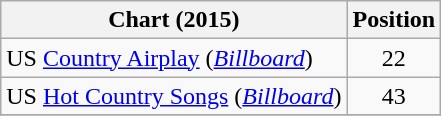<table class="wikitable sortable">
<tr>
<th scope="col">Chart (2015)</th>
<th scope="col">Position</th>
</tr>
<tr>
<td>US <a href='#'>Country Airplay</a> (<em><a href='#'>Billboard</a></em>)</td>
<td align="center">22</td>
</tr>
<tr>
<td>US <a href='#'>Hot Country Songs</a> (<em><a href='#'>Billboard</a></em>)</td>
<td align="center">43</td>
</tr>
<tr>
</tr>
</table>
